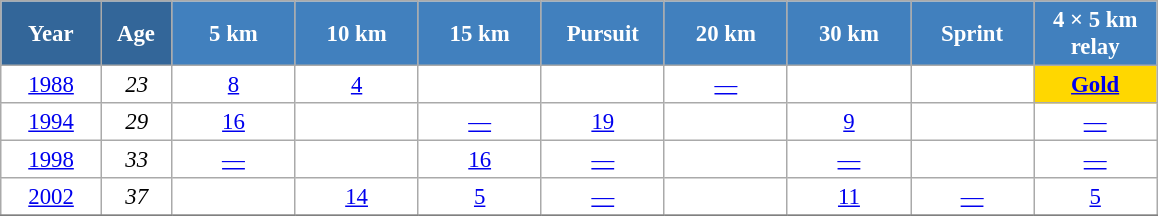<table class="wikitable" style="font-size:95%; text-align:center; border:grey solid 1px; border-collapse:collapse; background:#ffffff;">
<tr>
<th style="background-color:#369; color:white; width:60px;"> Year </th>
<th style="background-color:#369; color:white; width:40px;"> Age </th>
<th style="background-color:#4180be; color:white; width:75px;"> 5 km </th>
<th style="background-color:#4180be; color:white; width:75px;"> 10 km </th>
<th style="background-color:#4180be; color:white; width:75px;"> 15 km </th>
<th style="background-color:#4180be; color:white; width:75px;"> Pursuit </th>
<th style="background-color:#4180be; color:white; width:75px;"> 20 km </th>
<th style="background-color:#4180be; color:white; width:75px;"> 30 km </th>
<th style="background-color:#4180be; color:white; width:75px;"> Sprint </th>
<th style="background-color:#4180be; color:white; width:75px;"> 4 × 5 km <br> relay </th>
</tr>
<tr>
<td><a href='#'>1988</a></td>
<td><em>23</em></td>
<td><a href='#'>8</a></td>
<td><a href='#'>4</a></td>
<td></td>
<td></td>
<td><a href='#'>—</a></td>
<td></td>
<td></td>
<td style="background:gold;"><a href='#'><strong>Gold</strong></a></td>
</tr>
<tr>
<td><a href='#'>1994</a></td>
<td><em>29</em></td>
<td><a href='#'>16</a></td>
<td></td>
<td><a href='#'>—</a></td>
<td><a href='#'>19</a></td>
<td></td>
<td><a href='#'>9</a></td>
<td></td>
<td><a href='#'>—</a></td>
</tr>
<tr>
<td><a href='#'>1998</a></td>
<td><em>33</em></td>
<td><a href='#'>—</a></td>
<td></td>
<td><a href='#'>16</a></td>
<td><a href='#'>—</a></td>
<td></td>
<td><a href='#'>—</a></td>
<td></td>
<td><a href='#'>—</a></td>
</tr>
<tr>
<td><a href='#'>2002</a></td>
<td><em>37</em></td>
<td></td>
<td><a href='#'>14</a></td>
<td><a href='#'>5</a></td>
<td><a href='#'>—</a></td>
<td></td>
<td><a href='#'>11</a></td>
<td><a href='#'>—</a></td>
<td><a href='#'>5</a></td>
</tr>
<tr>
</tr>
</table>
